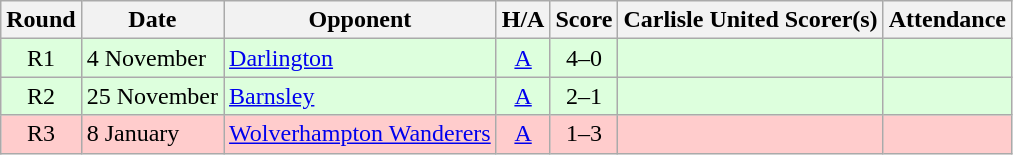<table class="wikitable" style="text-align:center">
<tr>
<th>Round</th>
<th>Date</th>
<th>Opponent</th>
<th>H/A</th>
<th>Score</th>
<th>Carlisle United Scorer(s)</th>
<th>Attendance</th>
</tr>
<tr bgcolor=#ddffdd>
<td>R1</td>
<td align=left>4 November</td>
<td align=left><a href='#'>Darlington</a></td>
<td><a href='#'>A</a></td>
<td>4–0</td>
<td align=left></td>
<td></td>
</tr>
<tr bgcolor=#ddffdd>
<td>R2</td>
<td align=left>25 November</td>
<td align=left><a href='#'>Barnsley</a></td>
<td><a href='#'>A</a></td>
<td>2–1</td>
<td align=left></td>
<td></td>
</tr>
<tr bgcolor=#FFCCCC>
<td>R3</td>
<td align=left>8 January</td>
<td align=left><a href='#'>Wolverhampton Wanderers</a></td>
<td><a href='#'>A</a></td>
<td>1–3</td>
<td align=left></td>
<td></td>
</tr>
</table>
